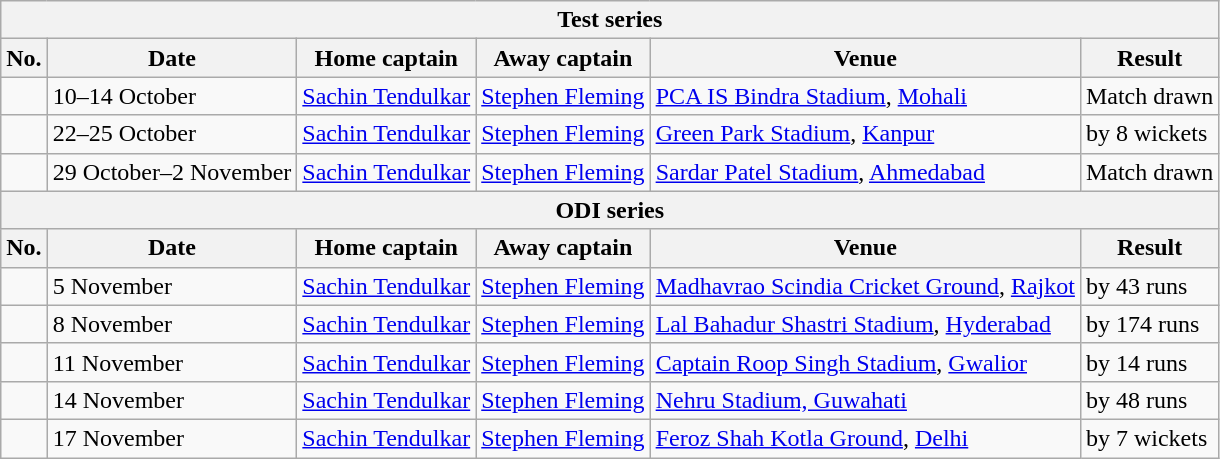<table class="wikitable">
<tr>
<th colspan="9">Test series</th>
</tr>
<tr>
<th>No.</th>
<th>Date</th>
<th>Home captain</th>
<th>Away captain</th>
<th>Venue</th>
<th>Result</th>
</tr>
<tr>
<td></td>
<td>10–14 October</td>
<td><a href='#'>Sachin Tendulkar</a></td>
<td><a href='#'>Stephen Fleming</a></td>
<td><a href='#'>PCA IS Bindra Stadium</a>, <a href='#'>Mohali</a></td>
<td>Match drawn</td>
</tr>
<tr>
<td></td>
<td>22–25 October</td>
<td><a href='#'>Sachin Tendulkar</a></td>
<td><a href='#'>Stephen Fleming</a></td>
<td><a href='#'>Green Park Stadium</a>, <a href='#'>Kanpur</a></td>
<td> by 8 wickets</td>
</tr>
<tr>
<td></td>
<td>29 October–2 November</td>
<td><a href='#'>Sachin Tendulkar</a></td>
<td><a href='#'>Stephen Fleming</a></td>
<td><a href='#'>Sardar Patel Stadium</a>, <a href='#'>Ahmedabad</a></td>
<td>Match drawn</td>
</tr>
<tr>
<th colspan="9">ODI series</th>
</tr>
<tr>
<th>No.</th>
<th>Date</th>
<th>Home captain</th>
<th>Away captain</th>
<th>Venue</th>
<th>Result</th>
</tr>
<tr>
<td></td>
<td>5 November</td>
<td><a href='#'>Sachin Tendulkar</a></td>
<td><a href='#'>Stephen Fleming</a></td>
<td><a href='#'>Madhavrao Scindia Cricket Ground</a>, <a href='#'>Rajkot</a></td>
<td> by 43 runs</td>
</tr>
<tr>
<td></td>
<td>8 November</td>
<td><a href='#'>Sachin Tendulkar</a></td>
<td><a href='#'>Stephen Fleming</a></td>
<td><a href='#'>Lal Bahadur Shastri Stadium</a>, <a href='#'>Hyderabad</a></td>
<td> by 174 runs</td>
</tr>
<tr>
<td></td>
<td>11 November</td>
<td><a href='#'>Sachin Tendulkar</a></td>
<td><a href='#'>Stephen Fleming</a></td>
<td><a href='#'>Captain Roop Singh Stadium</a>, <a href='#'>Gwalior</a></td>
<td> by 14 runs</td>
</tr>
<tr>
<td></td>
<td>14 November</td>
<td><a href='#'>Sachin Tendulkar</a></td>
<td><a href='#'>Stephen Fleming</a></td>
<td><a href='#'>Nehru Stadium, Guwahati</a></td>
<td> by 48 runs</td>
</tr>
<tr>
<td></td>
<td>17 November</td>
<td><a href='#'>Sachin Tendulkar</a></td>
<td><a href='#'>Stephen Fleming</a></td>
<td><a href='#'>Feroz Shah Kotla Ground</a>, <a href='#'>Delhi</a></td>
<td> by 7 wickets</td>
</tr>
</table>
